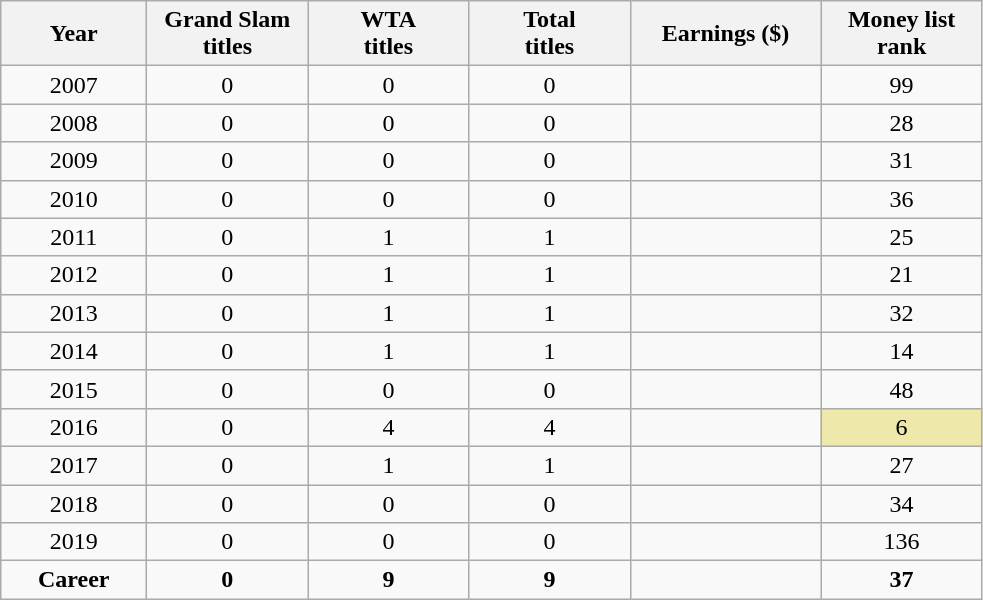<table class="wikitable" style="text-align:center;">
<tr>
<th width="90">Year</th>
<th width="100">Grand Slam <br>titles</th>
<th width="100">WTA <br>titles</th>
<th width="100">Total <br>titles</th>
<th width="120">Earnings ($)</th>
<th width="100">Money list rank</th>
</tr>
<tr>
<td>2007</td>
<td>0</td>
<td>0</td>
<td>0</td>
<td align="right"></td>
<td>99</td>
</tr>
<tr>
<td>2008</td>
<td>0</td>
<td>0</td>
<td>0</td>
<td align="right"></td>
<td>28</td>
</tr>
<tr>
<td>2009</td>
<td>0</td>
<td>0</td>
<td>0</td>
<td align="right"></td>
<td>31</td>
</tr>
<tr>
<td>2010</td>
<td>0</td>
<td>0</td>
<td>0</td>
<td align="right"></td>
<td>36</td>
</tr>
<tr>
<td>2011</td>
<td>0</td>
<td>1</td>
<td>1</td>
<td align="right"></td>
<td>25</td>
</tr>
<tr>
<td>2012</td>
<td>0</td>
<td>1</td>
<td>1</td>
<td align="right"></td>
<td>21</td>
</tr>
<tr>
<td>2013</td>
<td>0</td>
<td>1</td>
<td>1</td>
<td align="right"></td>
<td>32</td>
</tr>
<tr>
<td>2014</td>
<td>0</td>
<td>1</td>
<td>1</td>
<td align="right"></td>
<td>14</td>
</tr>
<tr>
<td>2015</td>
<td>0</td>
<td>0</td>
<td>0</td>
<td align="right"></td>
<td>48</td>
</tr>
<tr>
<td>2016</td>
<td>0</td>
<td>4</td>
<td>4</td>
<td align="right"></td>
<td bgcolor="eee8aa">6</td>
</tr>
<tr>
<td>2017</td>
<td>0</td>
<td>1</td>
<td>1</td>
<td align="right"></td>
<td>27</td>
</tr>
<tr>
<td>2018</td>
<td>0</td>
<td>0</td>
<td>0</td>
<td align="right"></td>
<td>34</td>
</tr>
<tr>
<td>2019</td>
<td>0</td>
<td>0</td>
<td>0</td>
<td align="right"></td>
<td>136</td>
</tr>
<tr style="font-weight:bold">
<td>Career</td>
<td>0</td>
<td>9</td>
<td>9</td>
<td align="right"></td>
<td>37</td>
</tr>
</table>
